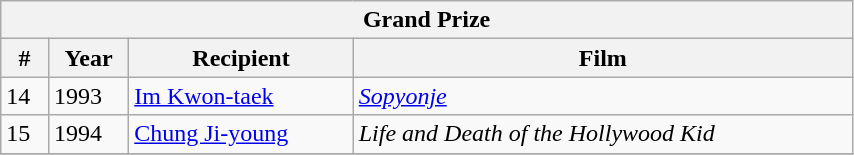<table class="wikitable collapsible collapsed" style="width:45%">
<tr>
<th colspan="4">Grand Prize</th>
</tr>
<tr>
<th>#</th>
<th>Year</th>
<th>Recipient</th>
<th>Film</th>
</tr>
<tr>
<td>14</td>
<td>1993</td>
<td><a href='#'>Im Kwon-taek</a></td>
<td><em><a href='#'>Sopyonje</a></em></td>
</tr>
<tr>
<td>15</td>
<td>1994</td>
<td><a href='#'>Chung Ji-young</a></td>
<td><em>Life and Death of the Hollywood Kid</em></td>
</tr>
<tr>
</tr>
</table>
